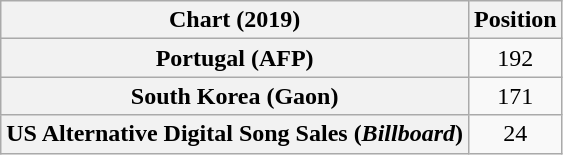<table class="wikitable plainrowheaders sortable" style="text-align:center;">
<tr>
<th scope="col">Chart (2019)</th>
<th scope="col">Position</th>
</tr>
<tr>
<th scope="row">Portugal (AFP)</th>
<td>192</td>
</tr>
<tr>
<th scope="row">South Korea (Gaon)</th>
<td>171</td>
</tr>
<tr>
<th scope="row">US Alternative Digital Song Sales (<em>Billboard</em>)</th>
<td>24</td>
</tr>
</table>
